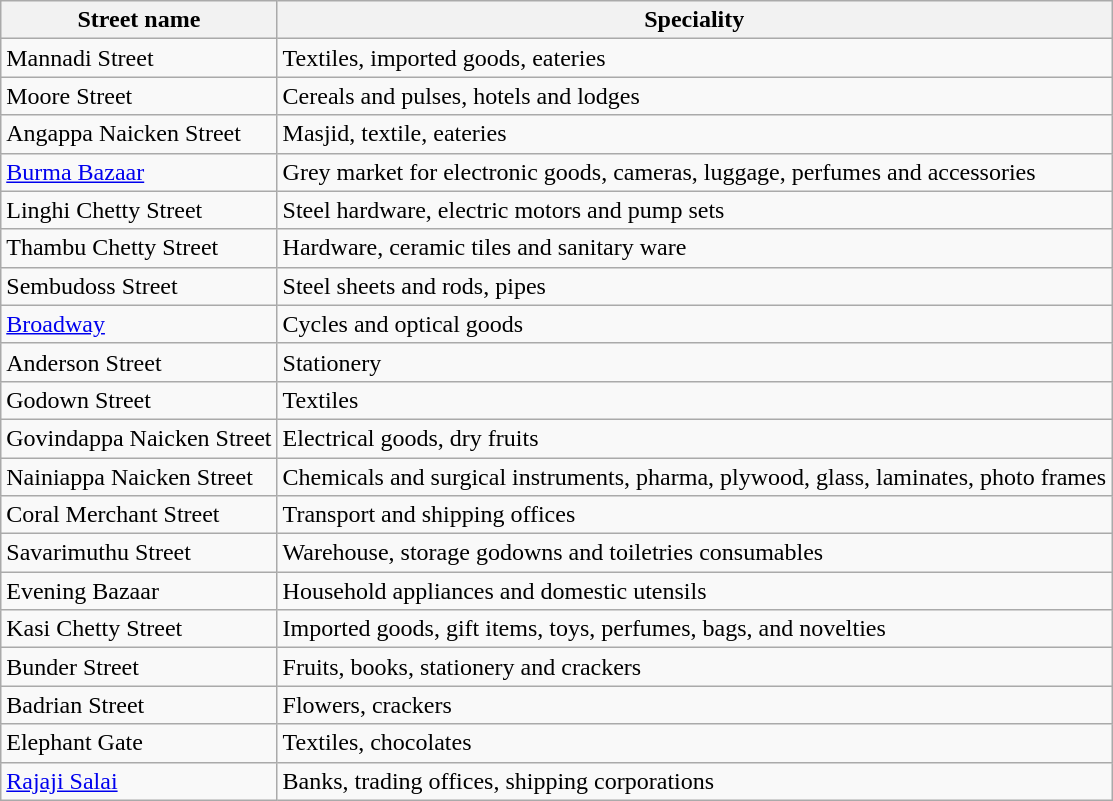<table class="wikitable sortable" border="1">
<tr>
<th>Street name</th>
<th>Speciality</th>
</tr>
<tr>
<td>Mannadi Street</td>
<td>Textiles, imported goods, eateries</td>
</tr>
<tr>
<td>Moore Street</td>
<td>Cereals and pulses, hotels and lodges</td>
</tr>
<tr>
<td>Angappa Naicken Street</td>
<td>Masjid, textile, eateries</td>
</tr>
<tr>
<td><a href='#'>Burma Bazaar</a></td>
<td>Grey market for electronic goods, cameras, luggage, perfumes and accessories</td>
</tr>
<tr>
<td>Linghi Chetty Street</td>
<td>Steel hardware, electric motors and pump sets</td>
</tr>
<tr>
<td>Thambu Chetty Street</td>
<td>Hardware, ceramic tiles and sanitary ware</td>
</tr>
<tr>
<td>Sembudoss Street</td>
<td>Steel sheets and rods, pipes</td>
</tr>
<tr>
<td><a href='#'>Broadway</a></td>
<td>Cycles and optical goods</td>
</tr>
<tr>
<td>Anderson Street</td>
<td>Stationery</td>
</tr>
<tr>
<td>Godown Street</td>
<td>Textiles</td>
</tr>
<tr>
<td>Govindappa Naicken Street</td>
<td>Electrical goods, dry fruits</td>
</tr>
<tr>
<td>Nainiappa Naicken Street</td>
<td>Chemicals and surgical instruments, pharma, plywood, glass, laminates, photo frames</td>
</tr>
<tr>
<td>Coral Merchant Street</td>
<td>Transport and shipping offices</td>
</tr>
<tr>
<td>Savarimuthu Street</td>
<td>Warehouse, storage godowns and toiletries consumables</td>
</tr>
<tr>
<td>Evening Bazaar</td>
<td>Household appliances and domestic utensils</td>
</tr>
<tr>
<td>Kasi Chetty Street</td>
<td>Imported goods, gift items, toys, perfumes, bags, and novelties</td>
</tr>
<tr>
<td>Bunder Street</td>
<td>Fruits, books, stationery and crackers</td>
</tr>
<tr>
<td>Badrian Street</td>
<td>Flowers, crackers</td>
</tr>
<tr>
<td>Elephant Gate</td>
<td>Textiles, chocolates</td>
</tr>
<tr>
<td><a href='#'>Rajaji Salai</a></td>
<td>Banks, trading offices, shipping corporations</td>
</tr>
</table>
